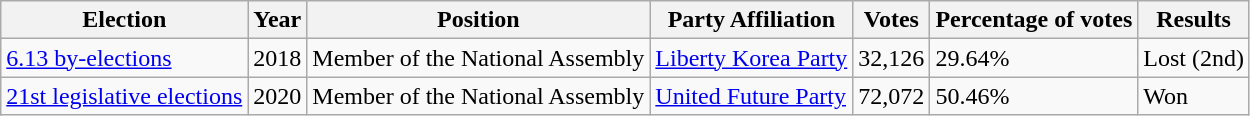<table class="wikitable">
<tr>
<th>Election</th>
<th>Year</th>
<th>Position</th>
<th>Party Affiliation</th>
<th>Votes</th>
<th>Percentage of votes</th>
<th>Results</th>
</tr>
<tr>
<td><a href='#'>6.13 by-elections</a></td>
<td>2018</td>
<td>Member of the National Assembly</td>
<td><a href='#'>Liberty Korea Party</a></td>
<td>32,126</td>
<td>29.64%</td>
<td>Lost (2nd)</td>
</tr>
<tr>
<td><a href='#'>21st legislative elections</a></td>
<td>2020</td>
<td>Member of the National Assembly</td>
<td><a href='#'>United Future Party</a></td>
<td>72,072</td>
<td>50.46%</td>
<td>Won</td>
</tr>
</table>
